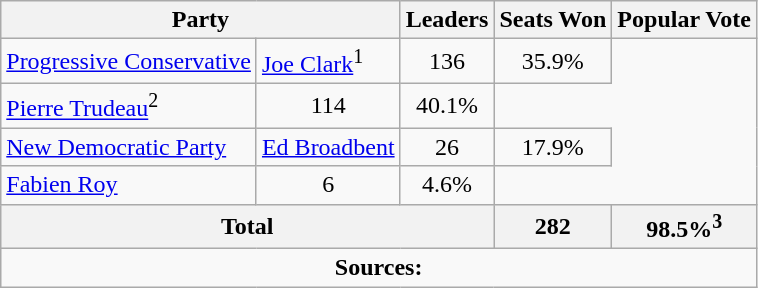<table class="wikitable">
<tr>
<th colspan="2">Party</th>
<th>Leaders</th>
<th>Seats Won</th>
<th>Popular Vote</th>
</tr>
<tr>
<td><a href='#'>Progressive Conservative</a></td>
<td><a href='#'>Joe Clark</a><sup>1</sup></td>
<td align=center>136</td>
<td align=center>35.9%</td>
</tr>
<tr>
<td><a href='#'>Pierre Trudeau</a><sup>2</sup></td>
<td align=center>114</td>
<td align=center>40.1%</td>
</tr>
<tr>
<td><a href='#'>New Democratic Party</a></td>
<td><a href='#'>Ed Broadbent</a></td>
<td align=center>26</td>
<td align=center>17.9%</td>
</tr>
<tr>
<td><a href='#'>Fabien Roy</a></td>
<td align=center>6</td>
<td align=center>4.6%</td>
</tr>
<tr>
<th colspan=3 align=left>Total</th>
<th align=center>282</th>
<th align=center>98.5%<sup>3</sup></th>
</tr>
<tr>
<td align="center" colspan=5><strong>Sources:</strong> </td>
</tr>
</table>
